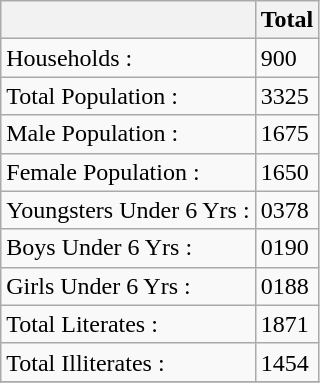<table class="wikitable">
<tr>
<th></th>
<th>Total</th>
</tr>
<tr>
<td>Households        :</td>
<td>900</td>
</tr>
<tr>
<td>Total Population  :</td>
<td>3325</td>
</tr>
<tr>
<td>Male Population   :</td>
<td>1675</td>
</tr>
<tr>
<td>Female Population :</td>
<td>1650</td>
</tr>
<tr>
<td>Youngsters Under 6 Yrs  :</td>
<td>0378</td>
</tr>
<tr>
<td>Boys Under 6 Yrs  :</td>
<td>0190</td>
</tr>
<tr>
<td>Girls Under 6 Yrs :</td>
<td>0188</td>
</tr>
<tr>
<td>Total Literates   :</td>
<td>1871</td>
</tr>
<tr>
<td>Total Illiterates :</td>
<td>1454</td>
</tr>
<tr>
</tr>
</table>
